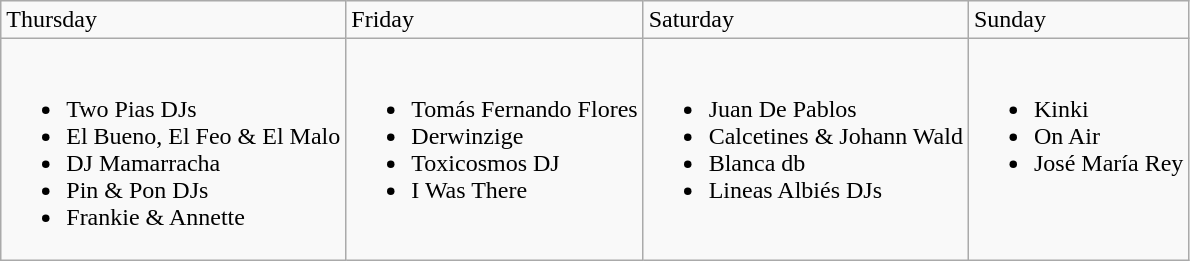<table class="wikitable">
<tr>
<td>Thursday</td>
<td>Friday</td>
<td>Saturday</td>
<td>Sunday</td>
</tr>
<tr valign="top">
<td><br><ul><li>Two Pias DJs</li><li>El Bueno, El Feo & El Malo</li><li>DJ Mamarracha</li><li>Pin & Pon DJs</li><li>Frankie & Annette</li></ul></td>
<td><br><ul><li>Tomás Fernando Flores</li><li>Derwinzige</li><li>Toxicosmos DJ</li><li>I Was There</li></ul></td>
<td><br><ul><li>Juan De Pablos</li><li>Calcetines & Johann Wald</li><li>Blanca db</li><li>Lineas Albiés DJs</li></ul></td>
<td><br><ul><li>Kinki</li><li>On Air</li><li>José María Rey</li></ul></td>
</tr>
</table>
